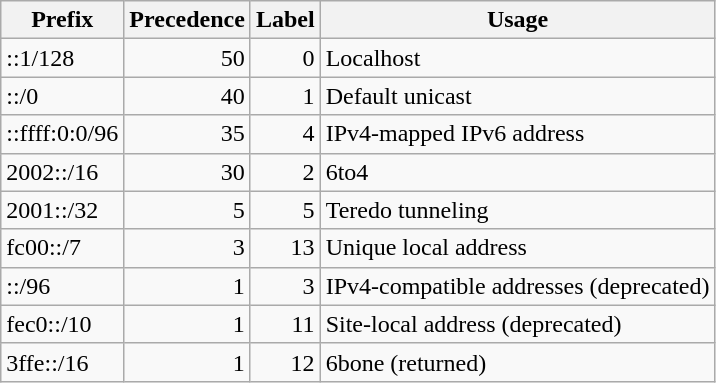<table class="wikitable">
<tr>
<th>Prefix</th>
<th align="right">Precedence</th>
<th align="right">Label</th>
<th align="right">Usage</th>
</tr>
<tr>
<td>::1/128</td>
<td align="right">50</td>
<td align="right">0</td>
<td>Localhost</td>
</tr>
<tr>
<td>::/0</td>
<td align="right">40</td>
<td align="right">1</td>
<td>Default unicast</td>
</tr>
<tr>
<td>::ffff:0:0/96</td>
<td align="right">35</td>
<td align="right">4</td>
<td>IPv4-mapped IPv6 address</td>
</tr>
<tr>
<td>2002::/16</td>
<td align="right">30</td>
<td align="right">2</td>
<td>6to4</td>
</tr>
<tr>
<td>2001::/32</td>
<td align="right">5</td>
<td align="right">5</td>
<td>Teredo tunneling</td>
</tr>
<tr>
<td>fc00::/7</td>
<td align="right">3</td>
<td align="right">13</td>
<td>Unique local address</td>
</tr>
<tr>
<td>::/96</td>
<td align="right">1</td>
<td align="right">3</td>
<td>IPv4-compatible addresses (deprecated)</td>
</tr>
<tr>
<td>fec0::/10</td>
<td align="right">1</td>
<td align="right">11</td>
<td>Site-local address (deprecated)</td>
</tr>
<tr>
<td>3ffe::/16</td>
<td align="right">1</td>
<td align="right">12</td>
<td>6bone (returned)</td>
</tr>
</table>
